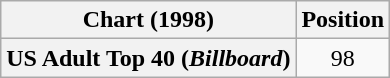<table class="wikitable plainrowheaders" style="text-align:center">
<tr>
<th>Chart (1998)</th>
<th>Position</th>
</tr>
<tr>
<th scope="row">US Adult Top 40 (<em>Billboard</em>)</th>
<td>98</td>
</tr>
</table>
